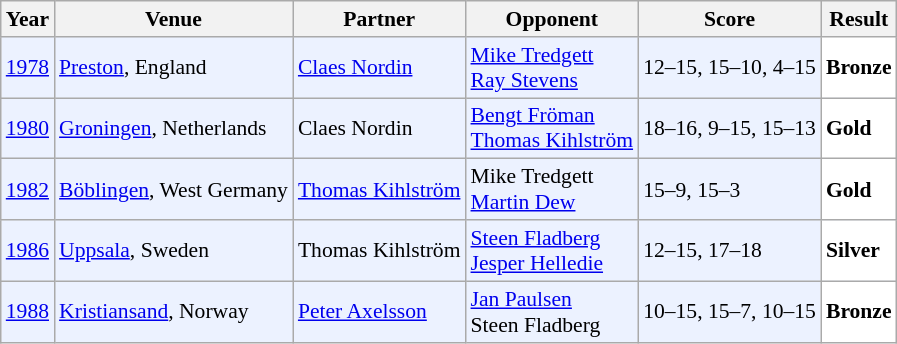<table class="sortable wikitable" style="font-size: 90%;">
<tr>
<th>Year</th>
<th>Venue</th>
<th>Partner</th>
<th>Opponent</th>
<th>Score</th>
<th>Result</th>
</tr>
<tr style="background:#ECF2FF">
<td align="center"><a href='#'>1978</a></td>
<td align="left"><a href='#'>Preston</a>, England</td>
<td align="left"> <a href='#'>Claes Nordin</a></td>
<td align="left"> <a href='#'>Mike Tredgett</a><br> <a href='#'>Ray Stevens</a></td>
<td align="left">12–15, 15–10, 4–15</td>
<td style="text-align:left; background: white"> <strong>Bronze</strong></td>
</tr>
<tr style="background:#ECF2FF">
<td align="center"><a href='#'>1980</a></td>
<td align="left"><a href='#'>Groningen</a>, Netherlands</td>
<td align="left"> Claes Nordin</td>
<td align="left"> <a href='#'>Bengt Fröman</a><br> <a href='#'>Thomas Kihlström</a></td>
<td align="left">18–16, 9–15, 15–13</td>
<td style="text-align:left; background:white"> <strong>Gold</strong></td>
</tr>
<tr style="background:#ECF2FF">
<td align="center"><a href='#'>1982</a></td>
<td align="left"><a href='#'>Böblingen</a>, West Germany</td>
<td align="left"> <a href='#'>Thomas Kihlström</a></td>
<td align="left"> Mike Tredgett<br> <a href='#'>Martin Dew</a></td>
<td align="left">15–9, 15–3</td>
<td style="text-align:left; background:white"> <strong>Gold</strong></td>
</tr>
<tr style="background:#ECF2FF">
<td align="center"><a href='#'>1986</a></td>
<td align="left"><a href='#'>Uppsala</a>, Sweden</td>
<td align="left"> Thomas Kihlström</td>
<td align="left"> <a href='#'>Steen Fladberg</a><br> <a href='#'>Jesper Helledie</a></td>
<td align="left">12–15, 17–18</td>
<td style="text-align:left; background:white"> <strong>Silver</strong></td>
</tr>
<tr style="background:#ECF2FF">
<td align="center"><a href='#'>1988</a></td>
<td align="left"><a href='#'>Kristiansand</a>, Norway</td>
<td align="left"> <a href='#'>Peter Axelsson</a></td>
<td align="left"> <a href='#'>Jan Paulsen</a><br> Steen Fladberg</td>
<td align="left">10–15, 15–7, 10–15</td>
<td style="text-align:left; background:white"> <strong>Bronze</strong></td>
</tr>
</table>
